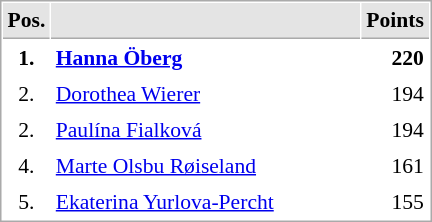<table cellspacing="1" cellpadding="3" style="border:1px solid #AAAAAA;font-size:90%">
<tr bgcolor="#E4E4E4">
<th style="border-bottom:1px solid #AAAAAA" width=10>Pos.</th>
<th style="border-bottom:1px solid #AAAAAA" width=200></th>
<th style="border-bottom:1px solid #AAAAAA" width=20>Points</th>
</tr>
<tr>
<td align="center"><strong>1.</strong></td>
<td><strong> <a href='#'>Hanna Öberg</a></strong></td>
<td align="right"><strong>220</strong></td>
</tr>
<tr>
<td align="center">2.</td>
<td> <a href='#'>Dorothea Wierer</a></td>
<td align="right">194</td>
</tr>
<tr>
<td align="center">2.</td>
<td> <a href='#'>Paulína Fialková</a></td>
<td align="right">194</td>
</tr>
<tr>
<td align="center">4.</td>
<td> <a href='#'>Marte Olsbu Røiseland</a></td>
<td align="right">161</td>
</tr>
<tr>
<td align="center">5.</td>
<td> <a href='#'>Ekaterina Yurlova-Percht</a></td>
<td align="right">155</td>
</tr>
</table>
